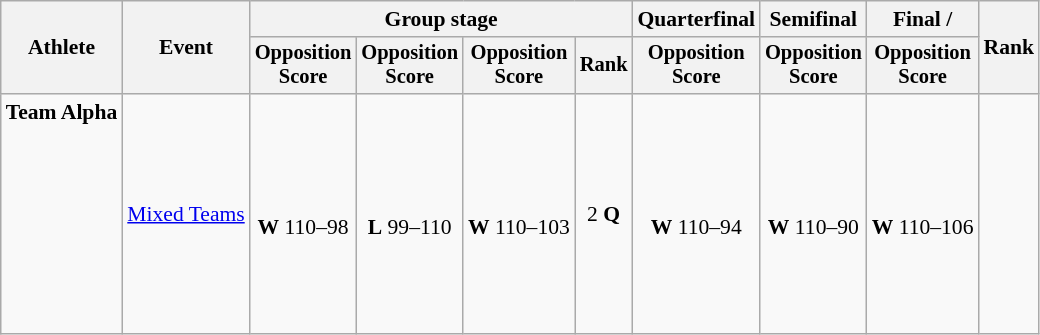<table class="wikitable" style="font-size:90%">
<tr>
<th rowspan=2>Athlete</th>
<th rowspan=2>Event</th>
<th colspan=4>Group stage</th>
<th>Quarterfinal</th>
<th>Semifinal</th>
<th>Final / </th>
<th rowspan=2>Rank</th>
</tr>
<tr style="font-size:95%">
<th>Opposition<br>Score</th>
<th>Opposition<br>Score</th>
<th>Opposition<br>Score</th>
<th>Rank</th>
<th>Opposition<br>Score</th>
<th>Opposition<br>Score</th>
<th>Opposition<br>Score</th>
</tr>
<tr align=center>
<td align=left><strong>Team Alpha</strong> <br><br><br><br><br><br><br><br><br></td>
<td align=left><a href='#'>Mixed Teams</a></td>
<td><br><strong>W</strong> 110–98</td>
<td><br><strong>L</strong> 99–110</td>
<td><br><strong>W</strong> 110–103</td>
<td>2 <strong>Q</strong></td>
<td><br><strong>W</strong> 110–94</td>
<td><br><strong>W</strong> 110–90</td>
<td><br><strong>W</strong> 110–106</td>
<td></td>
</tr>
</table>
